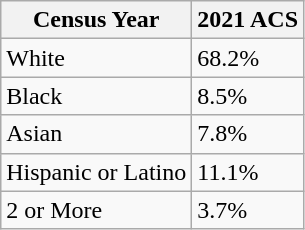<table class="wikitable sortable">
<tr>
<th>Census Year</th>
<th>2021 ACS</th>
</tr>
<tr>
<td>White</td>
<td>68.2%</td>
</tr>
<tr>
<td>Black</td>
<td>8.5%</td>
</tr>
<tr>
<td>Asian</td>
<td>7.8%</td>
</tr>
<tr>
<td>Hispanic or Latino</td>
<td>11.1%</td>
</tr>
<tr>
<td>2 or More</td>
<td>3.7%</td>
</tr>
</table>
